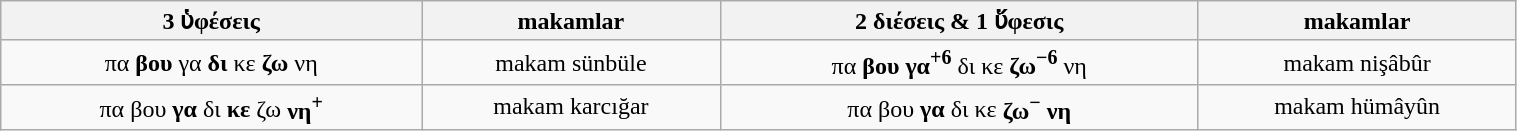<table class="wikitable" style="text-align:center; width:80%;">
<tr>
<th>3 ὑφέσεις</th>
<th>makamlar</th>
<th>2 διέσεις & 1 ὕφεσις</th>
<th>makamlar</th>
</tr>
<tr>
<td>πα <strong>βου</strong> γα <strong>δι</strong> κε <strong>ζω</strong> νη</td>
<td>makam sünbüle</td>
<td>πα <strong>βου γα<sup>+6</sup></strong> δι κε <strong>ζω<sup>−6</sup></strong> νη</td>
<td>makam nişâbûr</td>
</tr>
<tr>
<td>πα βου <strong>γα</strong> δι <strong>κε</strong> ζω <strong>νη<sup>+</sup></strong></td>
<td>makam karcığar</td>
<td>πα βου <strong>γα</strong> δι κε <strong>ζω<sup>−</sup> νη</strong></td>
<td>makam hümâyûn</td>
</tr>
</table>
